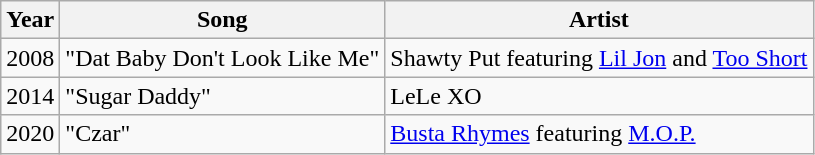<table class="wikitable sortable">
<tr>
<th>Year</th>
<th>Song</th>
<th>Artist</th>
</tr>
<tr>
<td>2008</td>
<td>"Dat Baby Don't Look Like Me"</td>
<td>Shawty Put featuring <a href='#'>Lil Jon</a> and <a href='#'>Too Short</a></td>
</tr>
<tr>
<td>2014</td>
<td>"Sugar Daddy"</td>
<td>LeLe XO</td>
</tr>
<tr>
<td>2020</td>
<td>"Czar"</td>
<td><a href='#'>Busta Rhymes</a> featuring <a href='#'>M.O.P.</a></td>
</tr>
</table>
